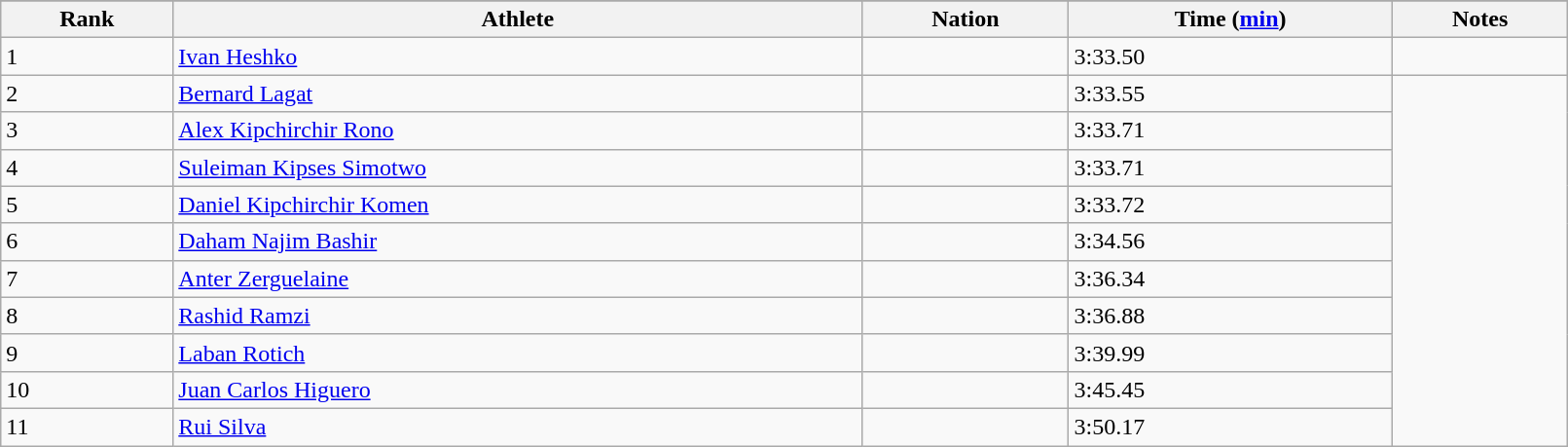<table class="wikitable" width=85%>
<tr>
</tr>
<tr>
<th>Rank</th>
<th>Athlete</th>
<th>Nation</th>
<th>Time (<a href='#'>min</a>)</th>
<th>Notes</th>
</tr>
<tr>
<td>1</td>
<td><a href='#'>Ivan Heshko</a></td>
<td></td>
<td>3:33.50</td>
<td></td>
</tr>
<tr>
<td>2</td>
<td><a href='#'>Bernard Lagat</a></td>
<td></td>
<td>3:33.55</td>
</tr>
<tr>
<td>3</td>
<td><a href='#'>Alex Kipchirchir Rono</a></td>
<td></td>
<td>3:33.71</td>
</tr>
<tr>
<td>4</td>
<td><a href='#'>Suleiman Kipses Simotwo</a></td>
<td></td>
<td>3:33.71</td>
</tr>
<tr>
<td>5</td>
<td><a href='#'>Daniel Kipchirchir Komen</a></td>
<td></td>
<td>3:33.72</td>
</tr>
<tr>
<td>6</td>
<td><a href='#'>Daham Najim Bashir</a></td>
<td></td>
<td>3:34.56</td>
</tr>
<tr>
<td>7</td>
<td><a href='#'>Anter Zerguelaine</a></td>
<td></td>
<td>3:36.34</td>
</tr>
<tr>
<td>8</td>
<td><a href='#'>Rashid Ramzi</a></td>
<td></td>
<td>3:36.88</td>
</tr>
<tr>
<td>9</td>
<td><a href='#'>Laban Rotich</a></td>
<td></td>
<td>3:39.99</td>
</tr>
<tr>
<td>10</td>
<td><a href='#'>Juan Carlos Higuero</a></td>
<td></td>
<td>3:45.45</td>
</tr>
<tr>
<td>11</td>
<td><a href='#'>Rui Silva</a></td>
<td></td>
<td>3:50.17</td>
</tr>
</table>
